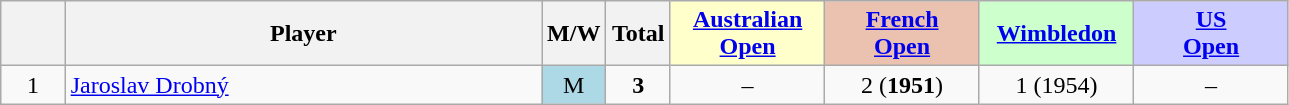<table class="wikitable mw-datatable sortable" style="text-align:center;">
<tr>
<th data-sort-type="number" width="5%"></th>
<th width="37%">Player</th>
<th width="5%">M/W</th>
<th data-sort-type="number" width="5%">Total</th>
<th style="background-color:#FFFFCC;" width="12%" data-sort-type="number"><a href='#'>Australian<br> Open</a></th>
<th style="background-color:#EBC2AF;" width="12%" data-sort-type="number"><a href='#'>French<br> Open</a></th>
<th style="background-color:#CCFFCC;" width="12%" data-sort-type="number"><a href='#'>Wimbledon</a></th>
<th style="background-color:#CCCCFF;" width="12%" data-sort-type="number"><a href='#'>US<br> Open</a></th>
</tr>
<tr>
<td>1</td>
<td style="text-align:left"><a href='#'>Jaroslav Drobný</a></td>
<td style="background-color:lightblue;">M</td>
<td><strong>3</strong></td>
<td>–</td>
<td>2 (<strong>1951</strong>)</td>
<td>1 (1954)</td>
<td>–</td>
</tr>
</table>
